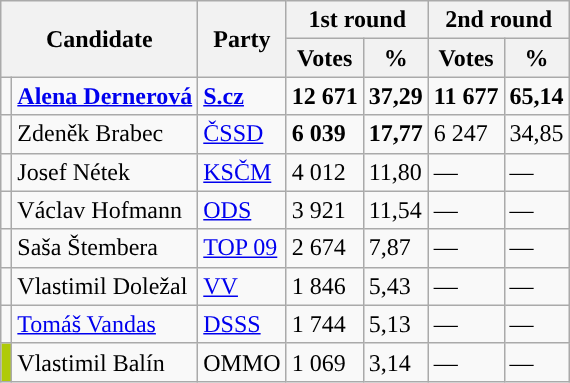<table class="wikitable sortable">
<tr>
<th colspan="2" rowspan="2">Candidate</th>
<th rowspan="2">Party</th>
<th colspan="2">1st round</th>
<th colspan="2">2nd round</th>
</tr>
<tr>
<th>Votes</th>
<th>%</th>
<th>Votes</th>
<th>%</th>
</tr>
<tr>
<td style="background-color:"></td>
<td><strong><a href='#'>Alena Dernerová</a></strong></td>
<td><a href='#'><strong>S.cz</strong></a></td>
<td><strong>12 671</strong></td>
<td><strong>37,29</strong></td>
<td><strong>11 677</strong></td>
<td><strong>65,14</strong></td>
</tr>
<tr>
<td style="background-color:"></td>
<td>Zdeněk Brabec</td>
<td><a href='#'>ČSSD</a></td>
<td><strong>6 039</strong></td>
<td><strong>17,77</strong></td>
<td>6 247</td>
<td>34,85</td>
</tr>
<tr>
<td style="background-color:"></td>
<td>Josef Nétek</td>
<td><a href='#'>KSČM</a></td>
<td>4 012</td>
<td>11,80</td>
<td>—</td>
<td>—</td>
</tr>
<tr>
<td style="background-color:"></td>
<td>Václav Hofmann</td>
<td><a href='#'>ODS</a></td>
<td>3 921</td>
<td>11,54</td>
<td>—</td>
<td>—</td>
</tr>
<tr>
<td style="background-color:"></td>
<td>Saša Štembera</td>
<td><a href='#'>TOP 09</a></td>
<td>2 674</td>
<td>7,87</td>
<td>—</td>
<td>—</td>
</tr>
<tr>
<td style="background-color:"></td>
<td>Vlastimil Doležal</td>
<td><a href='#'>VV</a></td>
<td>1 846</td>
<td>5,43</td>
<td>—</td>
<td>—</td>
</tr>
<tr>
<td style="background-color:"></td>
<td><a href='#'>Tomáš Vandas</a></td>
<td><a href='#'>DSSS</a></td>
<td>1 744</td>
<td>5,13</td>
<td>—</td>
<td>—</td>
</tr>
<tr>
<td style="background-color:#AFCA08;"></td>
<td>Vlastimil Balín</td>
<td>OMMO</td>
<td>1 069</td>
<td>3,14</td>
<td>—</td>
<td>—</td>
</tr>
</table>
